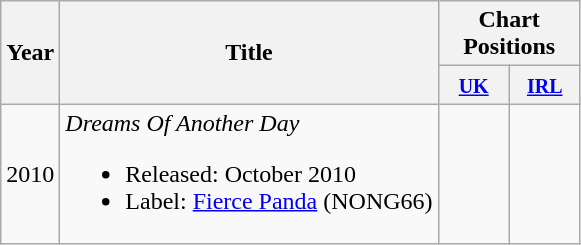<table class="wikitable" style=text-align:center;>
<tr>
<th rowspan="2">Year</th>
<th rowspan="2">Title</th>
<th colspan="2">Chart Positions</th>
</tr>
<tr>
<th width="40"><small><a href='#'>UK</a></small></th>
<th width="40"><small><a href='#'>IRL</a></small></th>
</tr>
<tr>
<td>2010</td>
<td align="left"><em>Dreams Of Another Day</em><br><ul><li>Released: October 2010</li><li>Label: <a href='#'>Fierce Panda</a> (NONG66)</li></ul></td>
<td> </td>
<td> </td>
</tr>
</table>
